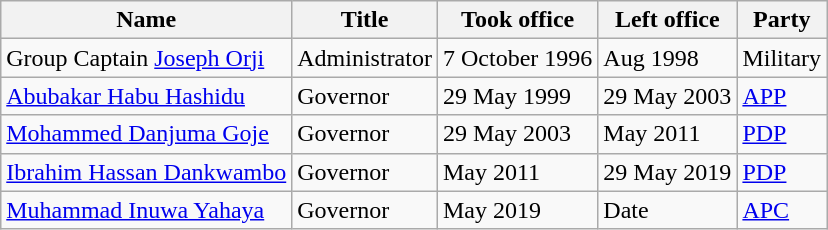<table class="wikitable">
<tr>
<th>Name</th>
<th>Title</th>
<th>Took office</th>
<th>Left office</th>
<th>Party</th>
</tr>
<tr>
<td>Group Captain <a href='#'>Joseph Orji</a></td>
<td>Administrator</td>
<td>7 October 1996</td>
<td>Aug 1998</td>
<td>Military</td>
</tr>
<tr>
<td><a href='#'>Abubakar Habu Hashidu</a></td>
<td>Governor</td>
<td>29 May 1999</td>
<td>29 May 2003</td>
<td><a href='#'>APP</a></td>
</tr>
<tr>
<td><a href='#'>Mohammed Danjuma Goje</a></td>
<td>Governor</td>
<td>29 May 2003</td>
<td>May 2011</td>
<td><a href='#'>PDP</a></td>
</tr>
<tr>
<td><a href='#'>Ibrahim Hassan Dankwambo</a></td>
<td>Governor</td>
<td>May 2011</td>
<td>29 May 2019</td>
<td><a href='#'>PDP</a></td>
</tr>
<tr>
<td><a href='#'>Muhammad Inuwa Yahaya</a></td>
<td>Governor</td>
<td>May 2019</td>
<td>Date</td>
<td><a href='#'>APC</a></td>
</tr>
</table>
